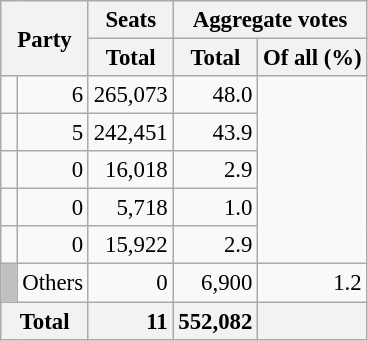<table class="wikitable" style="text-align:right; font-size:95%;">
<tr>
<th colspan="2" rowspan="2">Party</th>
<th>Seats</th>
<th colspan="2">Aggregate votes</th>
</tr>
<tr>
<th>Total</th>
<th>Total</th>
<th>Of all (%)</th>
</tr>
<tr>
<td></td>
<td>6</td>
<td>265,073</td>
<td>48.0</td>
</tr>
<tr>
<td></td>
<td>5</td>
<td>242,451</td>
<td>43.9</td>
</tr>
<tr>
<td></td>
<td>0</td>
<td>16,018</td>
<td>2.9</td>
</tr>
<tr>
<td></td>
<td>0</td>
<td>5,718</td>
<td>1.0</td>
</tr>
<tr>
<td></td>
<td>0</td>
<td>15,922</td>
<td>2.9</td>
</tr>
<tr>
<td style="background:silver;"> </td>
<td align=left>Others</td>
<td>0</td>
<td>6,900</td>
<td>1.2</td>
</tr>
<tr>
<th colspan="2" style="background:#f2f2f2"><strong>Total</strong></th>
<td style="background:#f2f2f2;"><strong>11</strong></td>
<td style="background:#f2f2f2;"><strong>552,082</strong></td>
<td style="background:#f2f2f2;"></td>
</tr>
</table>
